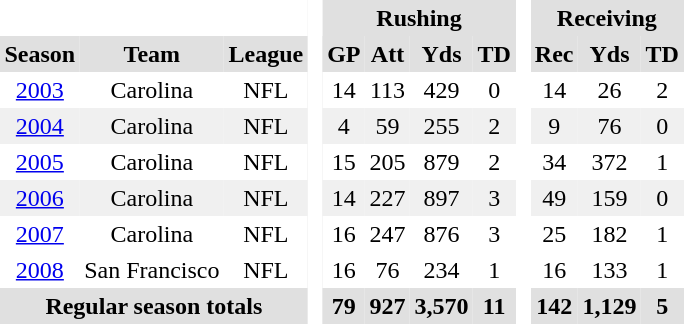<table BORDER="0" CELLPADDING="3" CELLSPACING="0" ID="Table3">
<tr style="text-align:center; background:#e0e0e0;">
<th colspan="3" style="text-align:center; background:#fff;"> </th>
<th rowspan="99" style="text-align:center; background:#fff;"> </th>
<th style="text-align:center;" colspan="4">Rushing</th>
<th rowspan="99" style="text-align:center; background:#fff;"> </th>
<th style="text-align:center;" colspan="3">Receiving</th>
</tr>
<tr style="text-align:center; background:#e0e0e0;">
<th style="text-align:center;">Season</th>
<th style="text-align:center;">Team</th>
<th style="text-align:center;">League</th>
<th style="text-align:center;">GP</th>
<th style="text-align:center;">Att</th>
<th style="text-align:center;">Yds</th>
<th style="text-align:center;">TD</th>
<th style="text-align:center;">Rec</th>
<th style="text-align:center;">Yds</th>
<th style="text-align:center;">TD</th>
</tr>
<tr style="text-align:center;">
<td><a href='#'>2003</a></td>
<td>Carolina</td>
<td>NFL</td>
<td>14</td>
<td>113</td>
<td>429</td>
<td>0</td>
<td>14</td>
<td>26</td>
<td>2</td>
</tr>
<tr style="text-align:center; background:#f0f0f0;">
<td><a href='#'>2004</a></td>
<td>Carolina</td>
<td>NFL</td>
<td>4</td>
<td>59</td>
<td>255</td>
<td>2</td>
<td>9</td>
<td>76</td>
<td>0</td>
</tr>
<tr style="text-align:center;">
<td><a href='#'>2005</a></td>
<td>Carolina</td>
<td>NFL</td>
<td>15</td>
<td>205</td>
<td>879</td>
<td>2</td>
<td>34</td>
<td>372</td>
<td>1</td>
</tr>
<tr style="text-align:center; background:#f0f0f0;">
<td><a href='#'>2006</a></td>
<td>Carolina</td>
<td>NFL</td>
<td>14</td>
<td>227</td>
<td>897</td>
<td>3</td>
<td>49</td>
<td>159</td>
<td>0</td>
</tr>
<tr style="text-align:center;">
<td><a href='#'>2007</a></td>
<td>Carolina</td>
<td>NFL</td>
<td>16</td>
<td>247</td>
<td>876</td>
<td>3</td>
<td>25</td>
<td>182</td>
<td>1</td>
</tr>
<tr style="text-align:center;">
<td><a href='#'>2008</a></td>
<td>San Francisco</td>
<td>NFL</td>
<td>16</td>
<td>76</td>
<td>234</td>
<td>1</td>
<td>16</td>
<td>133</td>
<td>1</td>
</tr>
<tr style="text-align:center; background:#e0e0e0;">
<th colspan="3">Regular season totals</th>
<th style="text-align:center;">79</th>
<th style="text-align:center;">927</th>
<th style="text-align:center;">3,570</th>
<th style="text-align:center;">11</th>
<th style="text-align:center;">142</th>
<th style="text-align:center;">1,129</th>
<th style="text-align:center;">5</th>
</tr>
</table>
